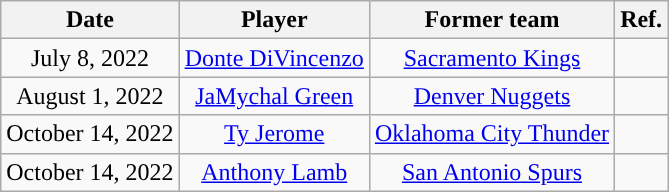<table class="wikitable sortable sortable" style="text-align: center">
<tr>
<th>Date</th>
<th>Player</th>
<th>Former team</th>
<th>Ref.</th>
</tr>
<tr>
<td>July 8, 2022</td>
<td><a href='#'>Donte DiVincenzo</a></td>
<td><a href='#'>Sacramento Kings</a></td>
<td></td>
</tr>
<tr>
<td>August 1, 2022</td>
<td><a href='#'>JaMychal Green</a></td>
<td><a href='#'>Denver Nuggets</a></td>
<td></td>
</tr>
<tr>
<td>October 14, 2022</td>
<td><a href='#'>Ty Jerome</a></td>
<td><a href='#'>Oklahoma City Thunder</a></td>
<td></td>
</tr>
<tr>
<td>October 14, 2022</td>
<td><a href='#'>Anthony Lamb</a></td>
<td><a href='#'>San Antonio Spurs</a></td>
<td></td>
</tr>
</table>
